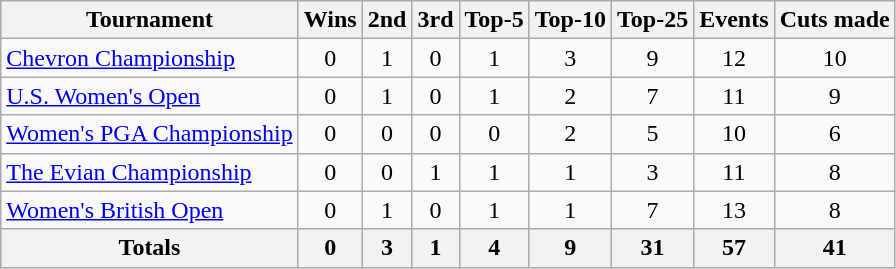<table class=wikitable style=text-align:center>
<tr>
<th>Tournament</th>
<th>Wins</th>
<th>2nd</th>
<th>3rd</th>
<th>Top-5</th>
<th>Top-10</th>
<th>Top-25</th>
<th>Events</th>
<th>Cuts made</th>
</tr>
<tr>
<td align=left><a href='#'>Chevron Championship</a></td>
<td>0</td>
<td>1</td>
<td>0</td>
<td>1</td>
<td>3</td>
<td>9</td>
<td>12</td>
<td>10</td>
</tr>
<tr>
<td align=left><a href='#'>U.S. Women's Open</a></td>
<td>0</td>
<td>1</td>
<td>0</td>
<td>1</td>
<td>2</td>
<td>7</td>
<td>11</td>
<td>9</td>
</tr>
<tr>
<td align=left><a href='#'>Women's PGA Championship</a></td>
<td>0</td>
<td>0</td>
<td>0</td>
<td>0</td>
<td>2</td>
<td>5</td>
<td>10</td>
<td>6</td>
</tr>
<tr>
<td align=left><a href='#'>The Evian Championship</a></td>
<td>0</td>
<td>0</td>
<td>1</td>
<td>1</td>
<td>1</td>
<td>3</td>
<td>11</td>
<td>8</td>
</tr>
<tr>
<td align=left><a href='#'>Women's British Open</a></td>
<td>0</td>
<td>1</td>
<td>0</td>
<td>1</td>
<td>1</td>
<td>7</td>
<td>13</td>
<td>8</td>
</tr>
<tr>
<th>Totals</th>
<th>0</th>
<th>3</th>
<th>1</th>
<th>4</th>
<th>9</th>
<th>31</th>
<th>57</th>
<th>41</th>
</tr>
</table>
